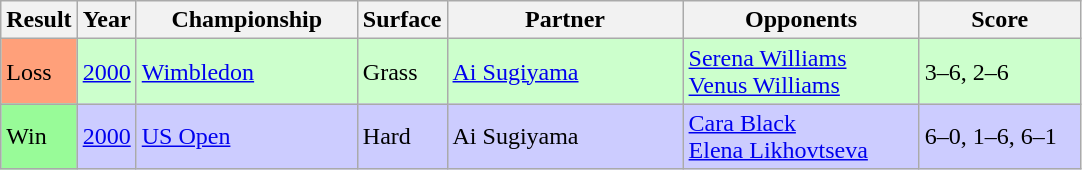<table class="sortable wikitable">
<tr>
<th>Result</th>
<th>Year</th>
<th style="width:140px">Championship</th>
<th style="width:50px">Surface</th>
<th style="width:150px">Partner</th>
<th style="width:150px">Opponents</th>
<th style="width:100px"  class="unsortable">Score</th>
</tr>
<tr style="background:#ccffcc;">
<td style="background:#ffa07a;">Loss</td>
<td><a href='#'>2000</a></td>
<td><a href='#'>Wimbledon</a></td>
<td>Grass</td>
<td> <a href='#'>Ai Sugiyama</a></td>
<td> <a href='#'>Serena Williams</a> <br>  <a href='#'>Venus Williams</a></td>
<td>3–6, 2–6</td>
</tr>
<tr style="background:#ccccff;">
<td style="background:#98fb98;">Win</td>
<td><a href='#'>2000</a></td>
<td><a href='#'>US Open</a></td>
<td>Hard</td>
<td> Ai Sugiyama</td>
<td> <a href='#'>Cara Black</a> <br>  <a href='#'>Elena Likhovtseva</a></td>
<td>6–0, 1–6, 6–1</td>
</tr>
</table>
